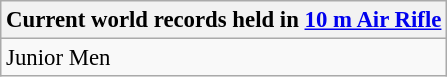<table class="wikitable" style="font-size: 95%">
<tr>
<th colspan=9>Current world records held in <a href='#'>10 m Air Rifle</a></th>
</tr>
<tr>
<td>Junior Men<br></td>
</tr>
</table>
